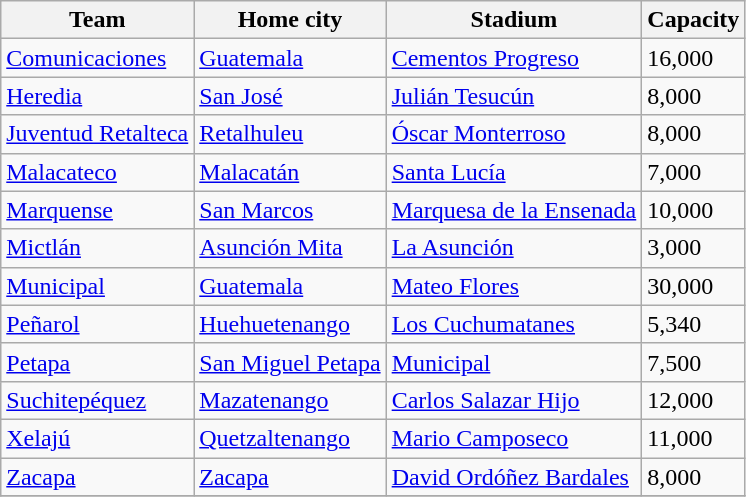<table class="wikitable sortable">
<tr>
<th>Team</th>
<th>Home city</th>
<th>Stadium</th>
<th>Capacity</th>
</tr>
<tr>
<td><a href='#'>Comunicaciones</a></td>
<td><a href='#'>Guatemala</a></td>
<td><a href='#'>Cementos Progreso</a></td>
<td>16,000</td>
</tr>
<tr>
<td><a href='#'>Heredia</a></td>
<td><a href='#'>San José</a></td>
<td><a href='#'>Julián Tesucún</a></td>
<td>8,000</td>
</tr>
<tr>
<td><a href='#'>Juventud Retalteca</a></td>
<td><a href='#'>Retalhuleu</a></td>
<td><a href='#'>Óscar Monterroso</a></td>
<td>8,000</td>
</tr>
<tr>
<td><a href='#'>Malacateco</a></td>
<td><a href='#'>Malacatán</a></td>
<td><a href='#'>Santa Lucía</a></td>
<td>7,000</td>
</tr>
<tr>
<td><a href='#'>Marquense</a></td>
<td><a href='#'>San Marcos</a></td>
<td><a href='#'>Marquesa de la Ensenada</a></td>
<td>10,000</td>
</tr>
<tr>
<td><a href='#'>Mictlán</a></td>
<td><a href='#'>Asunción Mita</a></td>
<td><a href='#'>La Asunción</a></td>
<td>3,000</td>
</tr>
<tr>
<td><a href='#'>Municipal</a></td>
<td><a href='#'>Guatemala</a></td>
<td><a href='#'>Mateo Flores</a></td>
<td>30,000</td>
</tr>
<tr>
<td><a href='#'>Peñarol</a></td>
<td><a href='#'>Huehuetenango</a></td>
<td><a href='#'>Los Cuchumatanes</a></td>
<td>5,340</td>
</tr>
<tr>
<td><a href='#'>Petapa</a></td>
<td><a href='#'>San Miguel Petapa</a></td>
<td><a href='#'>Municipal</a></td>
<td>7,500</td>
</tr>
<tr>
<td><a href='#'>Suchitepéquez</a></td>
<td><a href='#'>Mazatenango</a></td>
<td><a href='#'>Carlos Salazar Hijo</a></td>
<td>12,000</td>
</tr>
<tr>
<td><a href='#'>Xelajú</a></td>
<td><a href='#'>Quetzaltenango</a></td>
<td><a href='#'>Mario Camposeco</a></td>
<td>11,000</td>
</tr>
<tr>
<td><a href='#'>Zacapa</a></td>
<td><a href='#'>Zacapa</a></td>
<td><a href='#'>David Ordóñez Bardales</a></td>
<td>8,000</td>
</tr>
<tr>
</tr>
</table>
